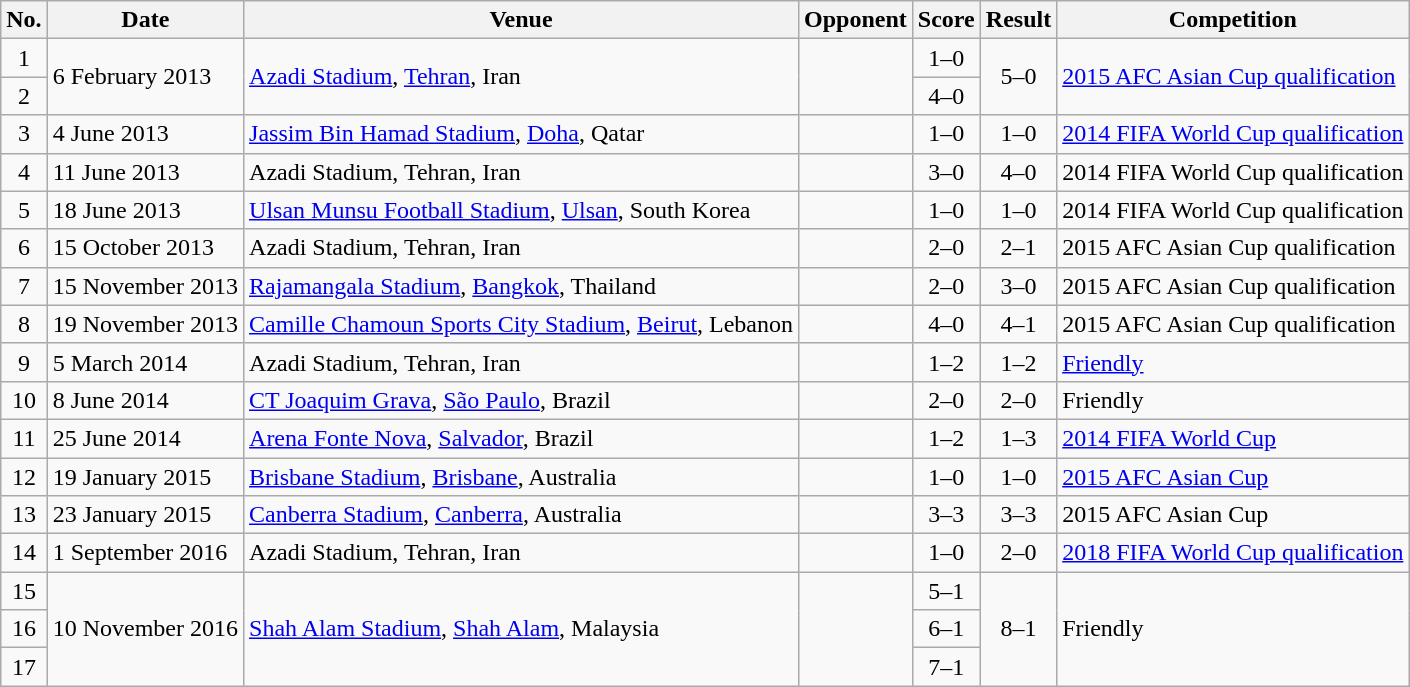<table class="wikitable sortable">
<tr>
<th scope="col">No.</th>
<th scope="col">Date</th>
<th scope="col">Venue</th>
<th scope="col">Opponent</th>
<th scope="col">Score</th>
<th scope="col">Result</th>
<th scope="col">Competition</th>
</tr>
<tr>
<td align="center">1</td>
<td rowspan="2">6 February 2013</td>
<td rowspan="2"><a href='#'>Azadi Stadium</a>, <a href='#'>Tehran</a>, Iran</td>
<td rowspan="2"></td>
<td align="center">1–0</td>
<td rowspan="2" align="center">5–0</td>
<td rowspan="2"><a href='#'>2015 AFC Asian Cup qualification</a></td>
</tr>
<tr>
<td align="center">2</td>
<td align="center">4–0</td>
</tr>
<tr>
<td align="center">3</td>
<td>4 June 2013</td>
<td><a href='#'>Jassim Bin Hamad Stadium</a>, <a href='#'>Doha</a>, Qatar</td>
<td></td>
<td align="center">1–0</td>
<td align="center">1–0</td>
<td><a href='#'>2014 FIFA World Cup qualification</a></td>
</tr>
<tr>
<td align="center">4</td>
<td>11 June 2013</td>
<td>Azadi Stadium, Tehran, Iran</td>
<td></td>
<td align="center">3–0</td>
<td align="center">4–0</td>
<td>2014 FIFA World Cup qualification</td>
</tr>
<tr>
<td align="center">5</td>
<td>18 June 2013</td>
<td><a href='#'>Ulsan Munsu Football Stadium</a>, <a href='#'>Ulsan</a>, South Korea</td>
<td></td>
<td align="center">1–0</td>
<td align="center">1–0</td>
<td>2014 FIFA World Cup qualification</td>
</tr>
<tr>
<td align="center">6</td>
<td>15 October 2013</td>
<td>Azadi Stadium, Tehran, Iran</td>
<td></td>
<td align="center">2–0</td>
<td align="center">2–1</td>
<td>2015 AFC Asian Cup qualification</td>
</tr>
<tr>
<td align="center">7</td>
<td>15 November 2013</td>
<td><a href='#'>Rajamangala Stadium</a>, <a href='#'>Bangkok</a>, Thailand</td>
<td></td>
<td align="center">2–0</td>
<td align="center">3–0</td>
<td>2015 AFC Asian Cup qualification</td>
</tr>
<tr>
<td align="center">8</td>
<td>19 November 2013</td>
<td><a href='#'>Camille Chamoun Sports City Stadium</a>, <a href='#'>Beirut</a>, Lebanon</td>
<td></td>
<td align="center">4–0</td>
<td align="center">4–1</td>
<td>2015 AFC Asian Cup qualification</td>
</tr>
<tr>
<td align="center">9</td>
<td>5 March 2014</td>
<td>Azadi Stadium, Tehran, Iran</td>
<td></td>
<td align="center">1–2</td>
<td align="center">1–2</td>
<td><a href='#'>Friendly</a></td>
</tr>
<tr>
<td align="center">10</td>
<td>8 June 2014</td>
<td><a href='#'>CT Joaquim Grava</a>, <a href='#'>São Paulo</a>, Brazil</td>
<td></td>
<td align="center">2–0</td>
<td align="center">2–0</td>
<td>Friendly</td>
</tr>
<tr>
<td align="center">11</td>
<td>25 June 2014</td>
<td><a href='#'>Arena Fonte Nova</a>, <a href='#'>Salvador</a>, Brazil</td>
<td></td>
<td align="center">1–2</td>
<td align="center">1–3</td>
<td><a href='#'>2014 FIFA World Cup</a></td>
</tr>
<tr>
<td align="center">12</td>
<td>19 January 2015</td>
<td><a href='#'>Brisbane Stadium</a>, <a href='#'>Brisbane</a>, Australia</td>
<td></td>
<td align="center">1–0</td>
<td align="center">1–0</td>
<td><a href='#'>2015 AFC Asian Cup</a></td>
</tr>
<tr>
<td align="center">13</td>
<td>23 January 2015</td>
<td><a href='#'>Canberra Stadium</a>, <a href='#'>Canberra</a>, Australia</td>
<td></td>
<td align="center">3–3</td>
<td align="center">3–3</td>
<td>2015 AFC Asian Cup</td>
</tr>
<tr>
<td align="center">14</td>
<td>1 September 2016</td>
<td>Azadi Stadium, Tehran, Iran</td>
<td></td>
<td align="center">1–0</td>
<td align="center">2–0</td>
<td><a href='#'>2018 FIFA World Cup qualification</a></td>
</tr>
<tr>
<td align="center">15</td>
<td rowspan="3">10 November 2016</td>
<td rowspan="3"><a href='#'>Shah Alam Stadium</a>, <a href='#'>Shah Alam</a>, Malaysia</td>
<td rowspan="3"></td>
<td align="center">5–1</td>
<td rowspan="3" align="center">8–1</td>
<td rowspan="3">Friendly</td>
</tr>
<tr>
<td align="center">16</td>
<td align="center">6–1</td>
</tr>
<tr>
<td align="center">17</td>
<td align="center">7–1</td>
</tr>
</table>
